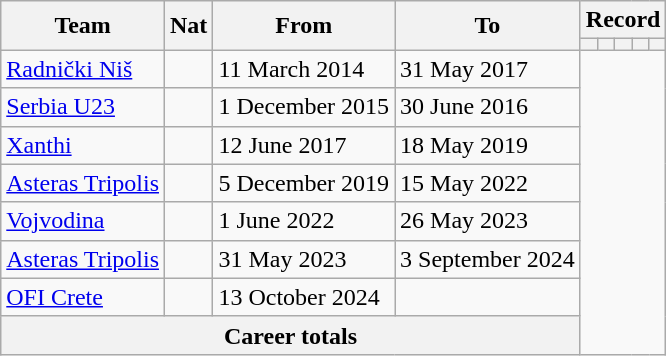<table class="wikitable" style="text-align: center">
<tr>
<th rowspan=2>Team</th>
<th rowspan=2>Nat</th>
<th rowspan=2>From</th>
<th rowspan=2>To</th>
<th colspan=8>Record</th>
</tr>
<tr>
<th></th>
<th></th>
<th></th>
<th></th>
<th></th>
</tr>
<tr>
<td align=left><a href='#'>Radnički Niš</a></td>
<td></td>
<td align=left>11 March 2014</td>
<td align=left>31 May 2017<br></td>
</tr>
<tr>
<td align=left><a href='#'>Serbia U23</a></td>
<td></td>
<td align=left>1 December 2015</td>
<td align=left>30 June 2016<br></td>
</tr>
<tr>
<td align=left><a href='#'>Xanthi</a></td>
<td></td>
<td align=left>12 June 2017</td>
<td align=left>18 May 2019<br></td>
</tr>
<tr>
<td align=left><a href='#'>Asteras Tripolis</a></td>
<td></td>
<td align=left>5 December 2019</td>
<td align=left>15 May 2022<br></td>
</tr>
<tr>
<td align=left><a href='#'>Vojvodina</a></td>
<td></td>
<td align=left>1 June 2022</td>
<td align=left>26 May 2023<br></td>
</tr>
<tr>
<td align=left><a href='#'>Asteras Tripolis</a></td>
<td></td>
<td align=left>31 May 2023</td>
<td align=left>3 September 2024<br></td>
</tr>
<tr>
<td align=left><a href='#'>OFI Crete</a></td>
<td></td>
<td align=left>13 October 2024</td>
<td align=left><br></td>
</tr>
<tr>
<th colspan=4>Career totals<br></th>
</tr>
</table>
